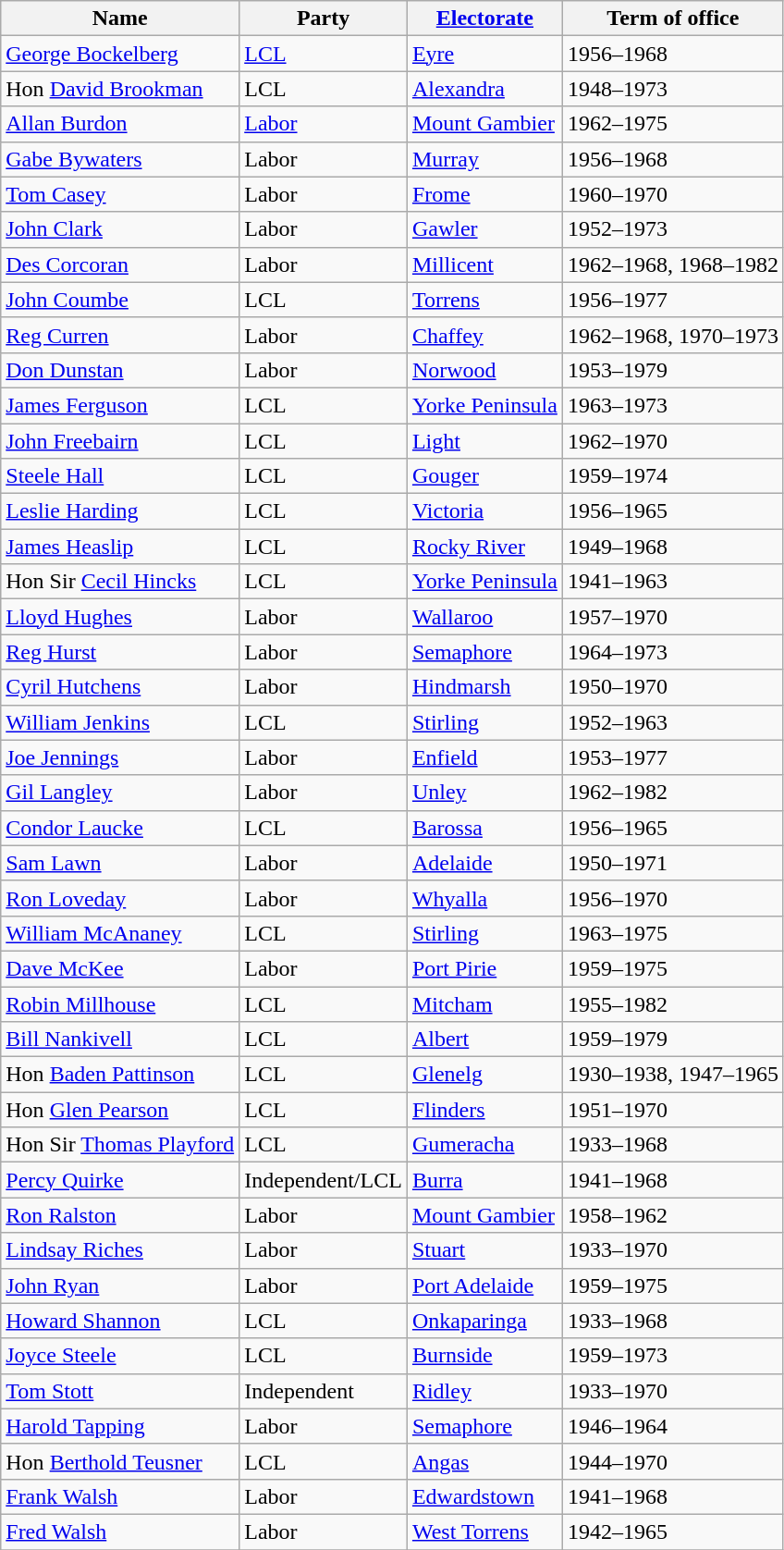<table class="wikitable sortable">
<tr>
<th>Name</th>
<th>Party</th>
<th><a href='#'>Electorate</a></th>
<th>Term of office</th>
</tr>
<tr>
<td><a href='#'>George Bockelberg</a></td>
<td><a href='#'>LCL</a></td>
<td><a href='#'>Eyre</a></td>
<td>1956–1968</td>
</tr>
<tr>
<td>Hon <a href='#'>David Brookman</a></td>
<td>LCL</td>
<td><a href='#'>Alexandra</a></td>
<td>1948–1973</td>
</tr>
<tr>
<td><a href='#'>Allan Burdon</a> </td>
<td><a href='#'>Labor</a></td>
<td><a href='#'>Mount Gambier</a></td>
<td>1962–1975</td>
</tr>
<tr>
<td><a href='#'>Gabe Bywaters</a></td>
<td>Labor</td>
<td><a href='#'>Murray</a></td>
<td>1956–1968</td>
</tr>
<tr>
<td><a href='#'>Tom Casey</a></td>
<td>Labor</td>
<td><a href='#'>Frome</a></td>
<td>1960–1970</td>
</tr>
<tr>
<td><a href='#'>John Clark</a></td>
<td>Labor</td>
<td><a href='#'>Gawler</a></td>
<td>1952–1973</td>
</tr>
<tr>
<td><a href='#'>Des Corcoran</a></td>
<td>Labor</td>
<td><a href='#'>Millicent</a></td>
<td>1962–1968, 1968–1982</td>
</tr>
<tr>
<td><a href='#'>John Coumbe</a></td>
<td>LCL</td>
<td><a href='#'>Torrens</a></td>
<td>1956–1977</td>
</tr>
<tr>
<td><a href='#'>Reg Curren</a></td>
<td>Labor</td>
<td><a href='#'>Chaffey</a></td>
<td>1962–1968, 1970–1973</td>
</tr>
<tr>
<td><a href='#'>Don Dunstan</a></td>
<td>Labor</td>
<td><a href='#'>Norwood</a></td>
<td>1953–1979</td>
</tr>
<tr>
<td><a href='#'>James Ferguson</a> </td>
<td>LCL</td>
<td><a href='#'>Yorke Peninsula</a></td>
<td>1963–1973</td>
</tr>
<tr>
<td><a href='#'>John Freebairn</a></td>
<td>LCL</td>
<td><a href='#'>Light</a></td>
<td>1962–1970</td>
</tr>
<tr>
<td><a href='#'>Steele Hall</a></td>
<td>LCL</td>
<td><a href='#'>Gouger</a></td>
<td>1959–1974</td>
</tr>
<tr>
<td><a href='#'>Leslie Harding</a></td>
<td>LCL</td>
<td><a href='#'>Victoria</a></td>
<td>1956–1965</td>
</tr>
<tr>
<td><a href='#'>James Heaslip</a></td>
<td>LCL</td>
<td><a href='#'>Rocky River</a></td>
<td>1949–1968</td>
</tr>
<tr>
<td>Hon Sir <a href='#'>Cecil Hincks</a> </td>
<td>LCL</td>
<td><a href='#'>Yorke Peninsula</a></td>
<td>1941–1963</td>
</tr>
<tr>
<td><a href='#'>Lloyd Hughes</a></td>
<td>Labor</td>
<td><a href='#'>Wallaroo</a></td>
<td>1957–1970</td>
</tr>
<tr>
<td><a href='#'>Reg Hurst</a> </td>
<td>Labor</td>
<td><a href='#'>Semaphore</a></td>
<td>1964–1973</td>
</tr>
<tr>
<td><a href='#'>Cyril Hutchens</a></td>
<td>Labor</td>
<td><a href='#'>Hindmarsh</a></td>
<td>1950–1970</td>
</tr>
<tr>
<td><a href='#'>William Jenkins</a> </td>
<td>LCL</td>
<td><a href='#'>Stirling</a></td>
<td>1952–1963</td>
</tr>
<tr>
<td><a href='#'>Joe Jennings</a></td>
<td>Labor</td>
<td><a href='#'>Enfield</a></td>
<td>1953–1977</td>
</tr>
<tr>
<td><a href='#'>Gil Langley</a></td>
<td>Labor</td>
<td><a href='#'>Unley</a></td>
<td>1962–1982</td>
</tr>
<tr>
<td><a href='#'>Condor Laucke</a></td>
<td>LCL</td>
<td><a href='#'>Barossa</a></td>
<td>1956–1965</td>
</tr>
<tr>
<td><a href='#'>Sam Lawn</a></td>
<td>Labor</td>
<td><a href='#'>Adelaide</a></td>
<td>1950–1971</td>
</tr>
<tr>
<td><a href='#'>Ron Loveday</a></td>
<td>Labor</td>
<td><a href='#'>Whyalla</a></td>
<td>1956–1970</td>
</tr>
<tr>
<td><a href='#'>William McAnaney</a> </td>
<td>LCL</td>
<td><a href='#'>Stirling</a></td>
<td>1963–1975</td>
</tr>
<tr>
<td><a href='#'>Dave McKee</a></td>
<td>Labor</td>
<td><a href='#'>Port Pirie</a></td>
<td>1959–1975</td>
</tr>
<tr>
<td><a href='#'>Robin Millhouse</a></td>
<td>LCL</td>
<td><a href='#'>Mitcham</a></td>
<td>1955–1982</td>
</tr>
<tr>
<td><a href='#'>Bill Nankivell</a></td>
<td>LCL</td>
<td><a href='#'>Albert</a></td>
<td>1959–1979</td>
</tr>
<tr>
<td>Hon <a href='#'>Baden Pattinson</a></td>
<td>LCL</td>
<td><a href='#'>Glenelg</a></td>
<td>1930–1938, 1947–1965</td>
</tr>
<tr>
<td>Hon <a href='#'>Glen Pearson</a></td>
<td>LCL</td>
<td><a href='#'>Flinders</a></td>
<td>1951–1970</td>
</tr>
<tr>
<td>Hon Sir <a href='#'>Thomas Playford</a></td>
<td>LCL</td>
<td><a href='#'>Gumeracha</a></td>
<td>1933–1968</td>
</tr>
<tr>
<td><a href='#'>Percy Quirke</a></td>
<td>Independent/LCL </td>
<td><a href='#'>Burra</a></td>
<td>1941–1968</td>
</tr>
<tr>
<td><a href='#'>Ron Ralston</a> </td>
<td>Labor</td>
<td><a href='#'>Mount Gambier</a></td>
<td>1958–1962</td>
</tr>
<tr>
<td><a href='#'>Lindsay Riches</a></td>
<td>Labor</td>
<td><a href='#'>Stuart</a></td>
<td>1933–1970</td>
</tr>
<tr>
<td><a href='#'>John Ryan</a></td>
<td>Labor</td>
<td><a href='#'>Port Adelaide</a></td>
<td>1959–1975</td>
</tr>
<tr>
<td><a href='#'>Howard Shannon</a></td>
<td>LCL</td>
<td><a href='#'>Onkaparinga</a></td>
<td>1933–1968</td>
</tr>
<tr>
<td><a href='#'>Joyce Steele</a></td>
<td>LCL</td>
<td><a href='#'>Burnside</a></td>
<td>1959–1973</td>
</tr>
<tr>
<td><a href='#'>Tom Stott</a></td>
<td>Independent</td>
<td><a href='#'>Ridley</a></td>
<td>1933–1970</td>
</tr>
<tr>
<td><a href='#'>Harold Tapping</a> </td>
<td>Labor</td>
<td><a href='#'>Semaphore</a></td>
<td>1946–1964</td>
</tr>
<tr>
<td>Hon <a href='#'>Berthold Teusner</a></td>
<td>LCL</td>
<td><a href='#'>Angas</a></td>
<td>1944–1970</td>
</tr>
<tr>
<td><a href='#'>Frank Walsh</a></td>
<td>Labor</td>
<td><a href='#'>Edwardstown</a></td>
<td>1941–1968</td>
</tr>
<tr>
<td><a href='#'>Fred Walsh</a></td>
<td>Labor</td>
<td><a href='#'>West Torrens</a></td>
<td>1942–1965</td>
</tr>
<tr>
</tr>
</table>
